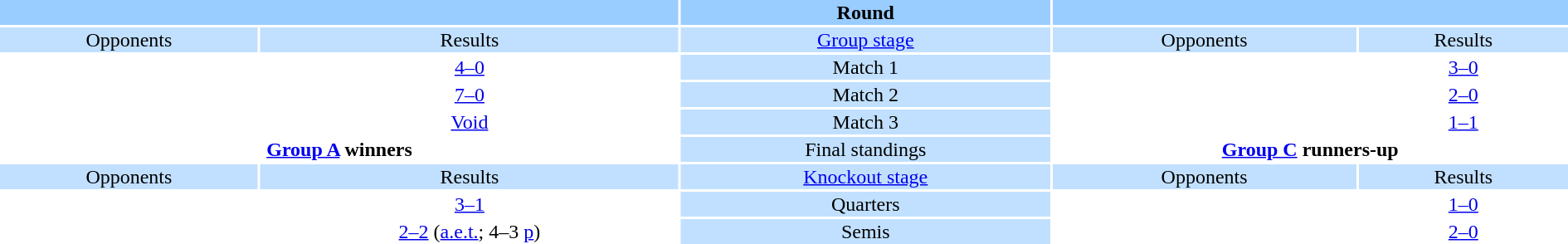<table style="width:100%;text-align:center">
<tr style="vertical-align:top;background:#9cf">
<th colspan=2 style="width:1*"></th>
<th>Round</th>
<th colspan=2 style="width:1*"></th>
</tr>
<tr style="vertical-align:top;background:#c1e0ff">
<td>Opponents</td>
<td>Results</td>
<td><a href='#'>Group stage</a></td>
<td>Opponents</td>
<td>Results</td>
</tr>
<tr>
<td></td>
<td><a href='#'>4–0</a></td>
<td style="background:#c1e0ff">Match 1</td>
<td></td>
<td><a href='#'>3–0</a></td>
</tr>
<tr>
<td></td>
<td><a href='#'>7–0</a></td>
<td style="background:#c1e0ff">Match 2</td>
<td></td>
<td><a href='#'>2–0</a></td>
</tr>
<tr>
<td></td>
<td><a href='#'>Void</a></td>
<td style="background:#c1e0ff">Match 3</td>
<td></td>
<td><a href='#'>1–1</a></td>
</tr>
<tr>
<td colspan="2" style="text-align:center"><strong><a href='#'>Group A</a> winners</strong><br></td>
<td style="background:#c1e0ff">Final standings</td>
<td colspan="2" style="text-align:center"><strong><a href='#'>Group C</a> runners-up</strong><br></td>
</tr>
<tr style="vertical-align:top;background:#c1e0ff">
<td>Opponents</td>
<td>Results</td>
<td><a href='#'>Knockout stage</a></td>
<td>Opponents</td>
<td>Results</td>
</tr>
<tr>
<td></td>
<td><a href='#'>3–1</a></td>
<td style="background:#c1e0ff">Quarters</td>
<td></td>
<td><a href='#'>1–0</a></td>
</tr>
<tr>
<td></td>
<td><a href='#'>2–2</a> (<a href='#'>a.e.t.</a>; 4–3 <a href='#'>p</a>)</td>
<td style="background:#c1e0ff">Semis</td>
<td></td>
<td><a href='#'>2–0</a></td>
</tr>
</table>
